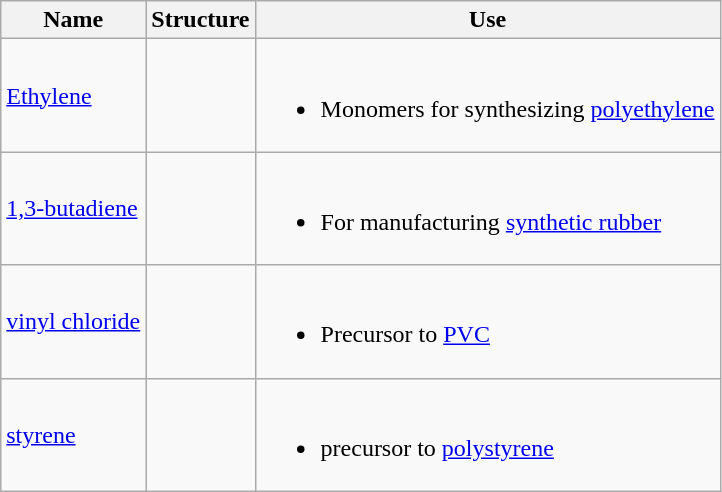<table class="wikitable">
<tr>
<th>Name</th>
<th>Structure</th>
<th>Use</th>
</tr>
<tr>
<td><a href='#'>Ethylene</a></td>
<td></td>
<td><br><ul><li>Monomers for synthesizing <a href='#'>polyethylene</a></li></ul></td>
</tr>
<tr>
<td><a href='#'>1,3-butadiene</a></td>
<td></td>
<td><br><ul><li>For manufacturing <a href='#'>synthetic rubber</a></li></ul></td>
</tr>
<tr>
<td><a href='#'>vinyl chloride</a></td>
<td></td>
<td><br><ul><li>Precursor to <a href='#'>PVC</a></li></ul></td>
</tr>
<tr>
<td><a href='#'>styrene</a></td>
<td></td>
<td><br><ul><li>precursor to <a href='#'>polystyrene</a></li></ul></td>
</tr>
</table>
